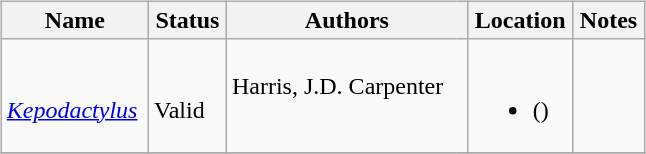<table border="0" style="background:transparent;" style="width: 100%;">
<tr>
<th width="90%"></th>
<th width="5%"></th>
<th width="5%"></th>
</tr>
<tr>
<td style="border:0px" valign="top"><br><table class="wikitable sortable" align="center" width="100%">
<tr>
<th>Name</th>
<th>Status</th>
<th colspan="2">Authors</th>
<th>Location</th>
<th>Notes</th>
</tr>
<tr>
<td><br><em><a href='#'>Kepodactylus</a></em></td>
<td><br>Valid</td>
<td style="border-right:0px" valign="top"><br>Harris, J.D.
Carpenter</td>
<td style="border-left:0px" valign="top"></td>
<td><br><ul><li> ()</li></ul></td>
<td></td>
</tr>
<tr>
</tr>
</table>
</td>
</tr>
<tr>
</tr>
</table>
